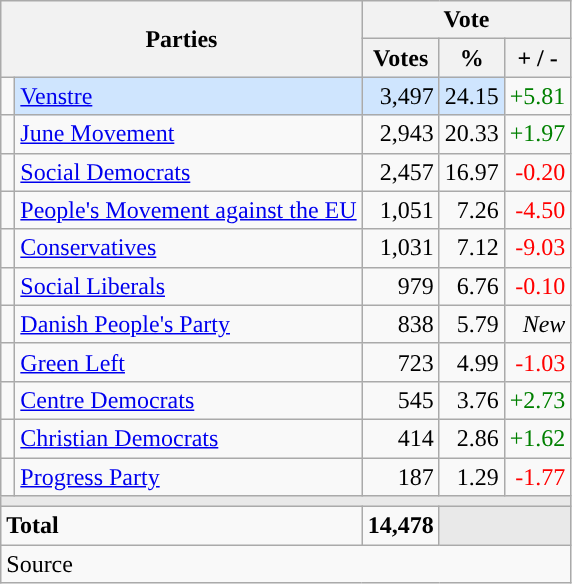<table class="wikitable" style="text-align:right;">
<tr>
<th style="text-align:centre;" rowspan="2" colspan="2" width="225">Parties</th>
<th colspan="3">Vote</th>
</tr>
<tr>
<th width="15">Votes</th>
<th width="15">%</th>
<th width="15">+ / -</th>
</tr>
<tr>
<td width="2" style="color:inherit;background:"></td>
<td bgcolor=#cfe5fe   align="left"><a href='#'>Venstre</a></td>
<td bgcolor=#cfe5fe>3,497</td>
<td bgcolor=#cfe5fe>24.15</td>
<td style=color:green;>+5.81</td>
</tr>
<tr>
<td width="2" style="color:inherit;background:"></td>
<td align="left"><a href='#'>June Movement</a></td>
<td>2,943</td>
<td>20.33</td>
<td style=color:green;>+1.97</td>
</tr>
<tr>
<td width="2" style="color:inherit;background:"></td>
<td align="left"><a href='#'>Social Democrats</a></td>
<td>2,457</td>
<td>16.97</td>
<td style=color:red;>-0.20</td>
</tr>
<tr>
<td width="2" style="color:inherit;background:"></td>
<td align="left"><a href='#'>People's Movement against the EU</a></td>
<td>1,051</td>
<td>7.26</td>
<td style=color:red;>-4.50</td>
</tr>
<tr>
<td width="2" style="color:inherit;background:"></td>
<td align="left"><a href='#'>Conservatives</a></td>
<td>1,031</td>
<td>7.12</td>
<td style=color:red;>-9.03</td>
</tr>
<tr>
<td width="2" style="color:inherit;background:"></td>
<td align="left"><a href='#'>Social Liberals</a></td>
<td>979</td>
<td>6.76</td>
<td style=color:red;>-0.10</td>
</tr>
<tr>
<td width="2" style="color:inherit;background:"></td>
<td align="left"><a href='#'>Danish People's Party</a></td>
<td>838</td>
<td>5.79</td>
<td><em>New</em></td>
</tr>
<tr>
<td width="2" style="color:inherit;background:"></td>
<td align="left"><a href='#'>Green Left</a></td>
<td>723</td>
<td>4.99</td>
<td style=color:red;>-1.03</td>
</tr>
<tr>
<td width="2" style="color:inherit;background:"></td>
<td align="left"><a href='#'>Centre Democrats</a></td>
<td>545</td>
<td>3.76</td>
<td style=color:green;>+2.73</td>
</tr>
<tr>
<td width="2" style="color:inherit;background:"></td>
<td align="left"><a href='#'>Christian Democrats</a></td>
<td>414</td>
<td>2.86</td>
<td style=color:green;>+1.62</td>
</tr>
<tr>
<td width="2" style="color:inherit;background:"></td>
<td align="left"><a href='#'>Progress Party</a></td>
<td>187</td>
<td>1.29</td>
<td style=color:red;>-1.77</td>
</tr>
<tr>
<td colspan="7" bgcolor="#E9E9E9"></td>
</tr>
<tr>
<td align="left" colspan="2"><strong>Total</strong></td>
<td><strong>14,478</strong></td>
<td bgcolor="#E9E9E9" colspan="2"></td>
</tr>
<tr>
<td align="left" colspan="6">Source</td>
</tr>
</table>
